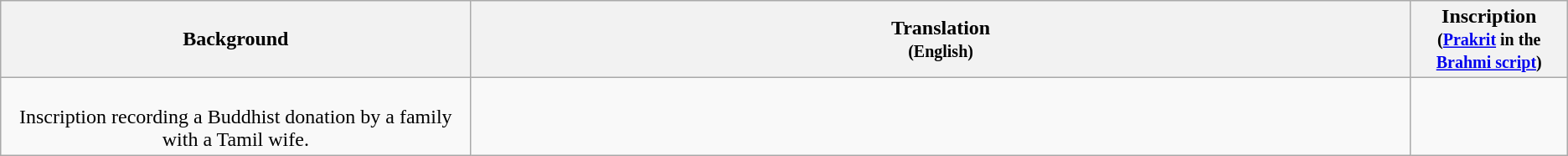<table class="wikitable centre">
<tr>
<th scope="col" align=left>Background<br></th>
<th>Translation<br><small>(English)</small></th>
<th>Inscription<br><small>(<a href='#'>Prakrit</a> in the <a href='#'>Brahmi script</a>)</small></th>
</tr>
<tr>
<td align=center width="30%"><br>Inscription recording a Buddhist donation by a family with a Tamil wife.</td>
<td align=left><br></td>
<td align=center width="10%"></td>
</tr>
</table>
